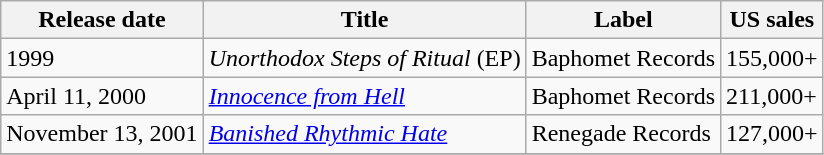<table class="wikitable">
<tr>
<th>Release date</th>
<th>Title</th>
<th>Label</th>
<th>US sales</th>
</tr>
<tr>
<td>1999</td>
<td><em>Unorthodox Steps of Ritual</em> (EP)</td>
<td>Baphomet Records</td>
<td>155,000+</td>
</tr>
<tr>
<td>April 11, 2000</td>
<td><em><a href='#'>Innocence from Hell</a></em></td>
<td>Baphomet Records</td>
<td>211,000+</td>
</tr>
<tr>
<td>November 13, 2001</td>
<td><em><a href='#'>Banished Rhythmic Hate</a></em></td>
<td>Renegade Records</td>
<td>127,000+</td>
</tr>
<tr>
</tr>
</table>
